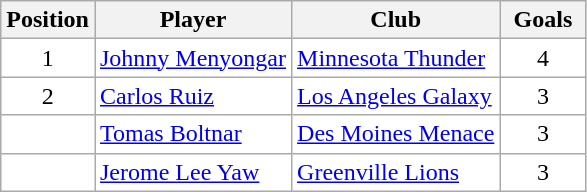<table class="wikitable">
<tr>
<th width="50px">Position</th>
<th>Player</th>
<th>Club</th>
<th width="50px">Goals</th>
</tr>
<tr align="center" valign="top" bgcolor="#FFFFFF">
<td>1</td>
<td align="left"><a href='#'>Johnny Menyongar</a></td>
<td align="left"><a href='#'>Minnesota Thunder</a></td>
<td>4</td>
</tr>
<tr align="center" valign="top" bgcolor="#FFFFFF">
<td>2</td>
<td align="left"><a href='#'>Carlos Ruiz</a></td>
<td align="left"><a href='#'>Los Angeles Galaxy</a></td>
<td>3</td>
</tr>
<tr align="center" valign="top" bgcolor="#FFFFFF">
<td></td>
<td align="left"><a href='#'>Tomas Boltnar</a></td>
<td align="left"><a href='#'>Des Moines Menace</a></td>
<td>3</td>
</tr>
<tr align="center" valign="top" bgcolor="#FFFFFF">
<td></td>
<td align="left"><a href='#'>Jerome Lee Yaw</a></td>
<td align="left"><a href='#'>Greenville Lions</a></td>
<td>3</td>
</tr>
</table>
